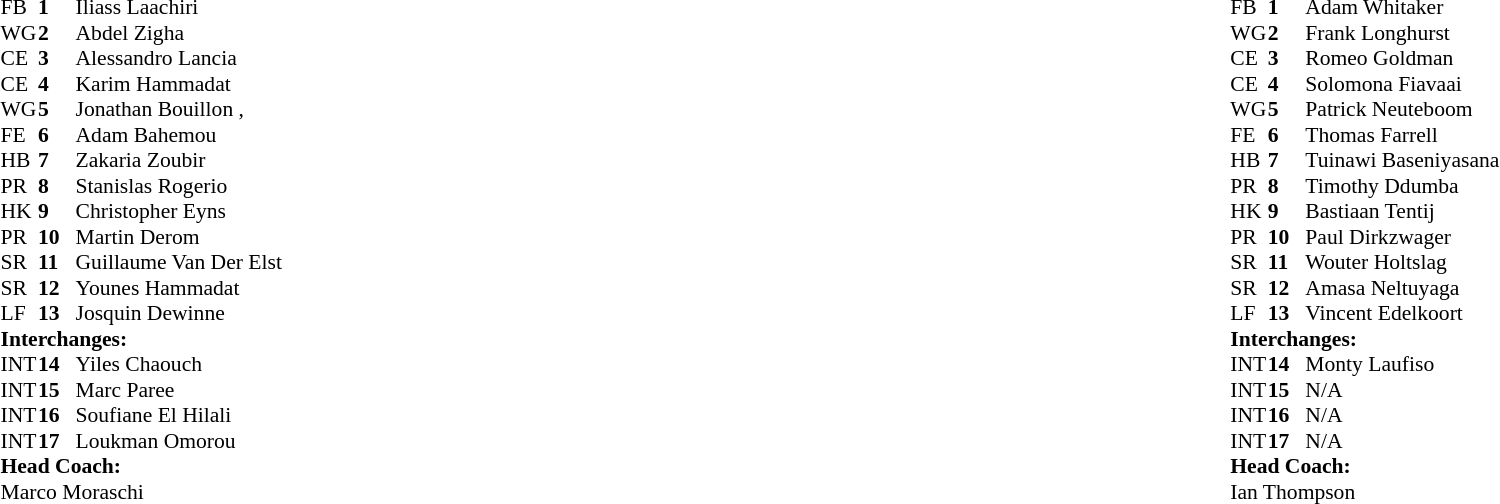<table style="width:100%">
<tr>
<td style="vertical-align:top;width:40%"><br><table style="font-size:90%" cellspacing="0" cellpadding="0">
<tr>
<th width=25></th>
<th width=25></th>
</tr>
<tr>
<td>FB</td>
<td><strong>1</strong></td>
<td> Iliass Laachiri</td>
</tr>
<tr>
<td>WG</td>
<td><strong>2</strong></td>
<td> Abdel Zigha</td>
</tr>
<tr>
<td>CE</td>
<td><strong>3</strong></td>
<td> Alessandro Lancia</td>
</tr>
<tr>
<td>CE</td>
<td><strong>4</strong></td>
<td> Karim Hammadat </td>
</tr>
<tr>
<td>WG</td>
<td><strong>5</strong></td>
<td> Jonathan Bouillon , </td>
</tr>
<tr>
<td>FE</td>
<td><strong>6</strong></td>
<td> Adam Bahemou </td>
</tr>
<tr>
<td>HB</td>
<td><strong>7</strong></td>
<td> Zakaria Zoubir </td>
</tr>
<tr>
<td>PR</td>
<td><strong>8</strong></td>
<td> Stanislas Rogerio</td>
</tr>
<tr>
<td>HK</td>
<td><strong>9</strong></td>
<td> Christopher Eyns</td>
</tr>
<tr>
<td>PR</td>
<td><strong>10</strong></td>
<td> Martin Derom</td>
</tr>
<tr>
<td>SR</td>
<td><strong>11</strong></td>
<td> Guillaume Van Der Elst</td>
</tr>
<tr>
<td>SR</td>
<td><strong>12</strong></td>
<td> Younes Hammadat </td>
</tr>
<tr>
<td>LF</td>
<td><strong>13</strong></td>
<td> Josquin Dewinne</td>
</tr>
<tr>
<td colspan="3"><strong>Interchanges:</strong></td>
</tr>
<tr>
<td>INT</td>
<td><strong>14</strong></td>
<td> Yiles Chaouch </td>
</tr>
<tr>
<td>INT</td>
<td><strong>15</strong></td>
<td> Marc Paree</td>
</tr>
<tr>
<td>INT</td>
<td><strong>16</strong></td>
<td> Soufiane El Hilali</td>
</tr>
<tr>
<td>INT</td>
<td><strong>17</strong></td>
<td> Loukman Omorou </td>
</tr>
<tr>
<td colspan=3><strong>Head Coach:</strong></td>
</tr>
<tr>
<td colspan=4> Marco Moraschi</td>
</tr>
</table>
</td>
<td style="vertical-align:top; width:50%"><br><table cellspacing="0" cellpadding="0" style="font-size:90%; margin:auto">
<tr>
<th width=25></th>
<th width=25></th>
</tr>
<tr>
<td>FB</td>
<td><strong>1</strong></td>
<td> Adam Whitaker</td>
</tr>
<tr>
<td>WG</td>
<td><strong>2</strong></td>
<td> Frank Longhurst </td>
</tr>
<tr>
<td>CE</td>
<td><strong>3</strong></td>
<td> Romeo Goldman</td>
</tr>
<tr>
<td>CE</td>
<td><strong>4</strong></td>
<td> Solomona Fiavaai</td>
</tr>
<tr>
<td>WG</td>
<td><strong>5</strong></td>
<td> Patrick Neuteboom</td>
</tr>
<tr>
<td>FE</td>
<td><strong>6</strong></td>
<td> Thomas Farrell</td>
</tr>
<tr>
<td>HB</td>
<td><strong>7</strong></td>
<td> Tuinawi Baseniyasana</td>
</tr>
<tr>
<td>PR</td>
<td><strong>8</strong></td>
<td> Timothy Ddumba</td>
</tr>
<tr>
<td>HK</td>
<td><strong>9</strong></td>
<td> Bastiaan Tentij</td>
</tr>
<tr>
<td>PR</td>
<td><strong>10</strong></td>
<td> Paul Dirkzwager</td>
</tr>
<tr>
<td>SR</td>
<td><strong>11</strong></td>
<td> Wouter Holtslag</td>
</tr>
<tr>
<td>SR</td>
<td><strong>12</strong></td>
<td> Amasa Neltuyaga</td>
</tr>
<tr>
<td>LF</td>
<td><strong>13</strong></td>
<td> Vincent Edelkoort</td>
</tr>
<tr>
<td colspan="3"><strong>Interchanges:</strong></td>
</tr>
<tr>
<td>INT</td>
<td><strong>14</strong></td>
<td> Monty Laufiso</td>
</tr>
<tr>
<td>INT</td>
<td><strong>15</strong></td>
<td> N/A</td>
</tr>
<tr>
<td>INT</td>
<td><strong>16</strong></td>
<td> N/A</td>
</tr>
<tr>
<td>INT</td>
<td><strong>17</strong></td>
<td> N/A</td>
</tr>
<tr>
<td colspan=3><strong>Head Coach:</strong></td>
</tr>
<tr>
<td colspan=4> Ian Thompson</td>
</tr>
</table>
</td>
</tr>
</table>
